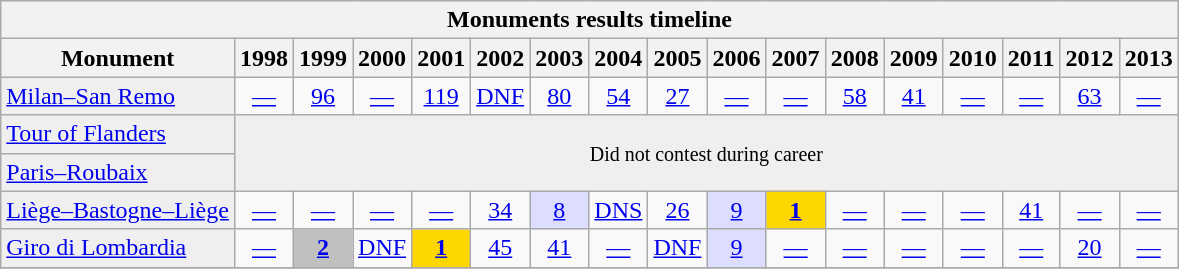<table class="wikitable">
<tr>
<th scope="col" colspan=19 align=center>Monuments results timeline</th>
</tr>
<tr>
<th>Monument</th>
<th scope="col">1998</th>
<th scope="col">1999</th>
<th scope="col">2000</th>
<th scope="col">2001</th>
<th scope="col">2002</th>
<th scope="col">2003</th>
<th scope="col">2004</th>
<th scope="col">2005</th>
<th scope="col">2006</th>
<th scope="col">2007</th>
<th scope="col">2008</th>
<th scope="col">2009</th>
<th scope="col">2010</th>
<th scope="col">2011</th>
<th scope="col">2012</th>
<th scope="col">2013</th>
</tr>
<tr style="text-align:center;">
<td style="text-align:left; background:#efefef;"><a href='#'>Milan–San Remo</a></td>
<td><a href='#'>—</a></td>
<td><a href='#'>96</a></td>
<td><a href='#'>—</a></td>
<td><a href='#'>119</a></td>
<td><a href='#'>DNF</a></td>
<td><a href='#'>80</a></td>
<td><a href='#'>54</a></td>
<td><a href='#'>27</a></td>
<td><a href='#'>—</a></td>
<td><a href='#'>—</a></td>
<td><a href='#'>58</a></td>
<td><a href='#'>41</a></td>
<td><a href='#'>—</a></td>
<td><a href='#'>—</a></td>
<td><a href='#'>63</a></td>
<td><a href='#'>—</a></td>
</tr>
<tr style="text-align:center;">
<td style="text-align:left; background:#efefef;"><a href='#'>Tour of Flanders</a></td>
<td style="text-align:center; background:#efefef;" colspan=16 rowspan=2><small>Did not contest during career</small></td>
</tr>
<tr style="text-align:center;">
<td style="text-align:left; background:#efefef;"><a href='#'>Paris–Roubaix</a></td>
</tr>
<tr style="text-align:center;">
<td style="text-align:left; background:#efefef;"><a href='#'>Liège–Bastogne–Liège</a></td>
<td><a href='#'>—</a></td>
<td><a href='#'>—</a></td>
<td><a href='#'>—</a></td>
<td><a href='#'>—</a></td>
<td><a href='#'>34</a></td>
<td style="background:#ddddff;"><a href='#'>8</a></td>
<td><a href='#'>DNS</a></td>
<td><a href='#'>26</a></td>
<td style="background:#ddddff;"><a href='#'>9</a></td>
<td style="text-align:center; background:gold;"><a href='#'><strong>1</strong></a></td>
<td><a href='#'>—</a></td>
<td><a href='#'>—</a></td>
<td><a href='#'>—</a></td>
<td><a href='#'>41</a></td>
<td><a href='#'>—</a></td>
<td><a href='#'>—</a></td>
</tr>
<tr style="text-align:center;">
<td style="text-align:left; background:#efefef;"><a href='#'>Giro di Lombardia</a></td>
<td><a href='#'>—</a></td>
<td style="text-align:center; background:#C0C0C0;"><a href='#'><strong>2</strong></a></td>
<td><a href='#'>DNF</a></td>
<td style="text-align:center; background:gold;"><a href='#'><strong>1</strong></a></td>
<td><a href='#'>45</a></td>
<td><a href='#'>41</a></td>
<td><a href='#'>—</a></td>
<td><a href='#'>DNF</a></td>
<td style="background:#ddddff;"><a href='#'>9</a></td>
<td><a href='#'>—</a></td>
<td><a href='#'>—</a></td>
<td><a href='#'>—</a></td>
<td><a href='#'>—</a></td>
<td><a href='#'>—</a></td>
<td><a href='#'>20</a></td>
<td><a href='#'>—</a></td>
</tr>
<tr>
</tr>
</table>
